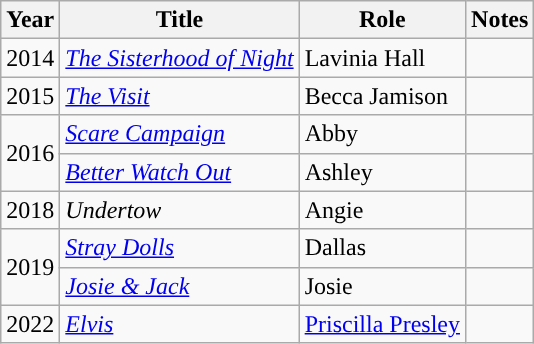<table class="wikitable sortable">
<tr>
<th>Year</th>
<th>Title</th>
<th>Role</th>
<th class="unsortable">Notes</th>
</tr>
<tr>
<td>2014</td>
<td><em><a href='#'>The Sisterhood of Night</a></em></td>
<td>Lavinia Hall</td>
<td></td>
</tr>
<tr>
<td>2015</td>
<td><em><a href='#'>The Visit</a></em></td>
<td>Becca Jamison</td>
<td></td>
</tr>
<tr>
<td rowspan="2">2016</td>
<td><em><a href='#'>Scare Campaign</a></em></td>
<td>Abby</td>
<td></td>
</tr>
<tr>
<td><em><a href='#'>Better Watch Out</a></em></td>
<td>Ashley</td>
<td></td>
</tr>
<tr>
<td>2018</td>
<td><em>Undertow</em></td>
<td>Angie</td>
<td></td>
</tr>
<tr>
<td rowspan="2">2019</td>
<td><em><a href='#'>Stray Dolls</a></em></td>
<td>Dallas</td>
<td></td>
</tr>
<tr>
<td><em><a href='#'>Josie & Jack</a></em></td>
<td>Josie</td>
<td></td>
</tr>
<tr>
<td>2022</td>
<td><em><a href='#'>Elvis</a></em></td>
<td><a href='#'>Priscilla Presley</a></td>
<td></td>
</tr>
</table>
